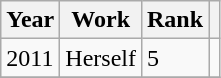<table class="wikitable plainrowheaders sortable" style="margin-right: 0;">
<tr>
<th scope="col">Year</th>
<th scope="col">Work</th>
<th scope="col">Rank</th>
<th scope="col" class="unsortable"></th>
</tr>
<tr>
<td rowspan=1>2011</td>
<td rowspan=1>Herself</td>
<td>5</td>
<td style="text-align:center;"></td>
</tr>
<tr>
</tr>
</table>
